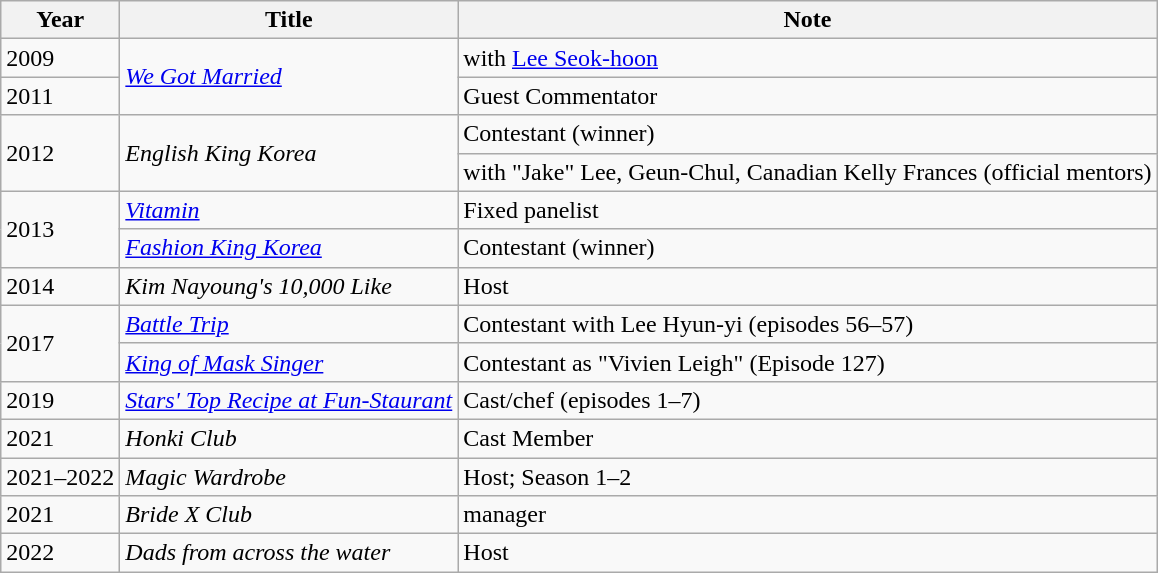<table class="wikitable">
<tr>
<th>Year</th>
<th>Title</th>
<th>Note</th>
</tr>
<tr>
<td>2009</td>
<td rowspan="2"><em><a href='#'>We Got Married</a></em></td>
<td>with <a href='#'>Lee Seok-hoon</a></td>
</tr>
<tr>
<td>2011</td>
<td>Guest Commentator</td>
</tr>
<tr>
<td rowspan="2">2012</td>
<td rowspan="2"><em>English King Korea</em></td>
<td>Contestant (winner)</td>
</tr>
<tr>
<td>with "Jake" Lee, Geun-Chul, Canadian Kelly Frances (official mentors)</td>
</tr>
<tr>
<td rowspan="2">2013</td>
<td><em><a href='#'>Vitamin</a></em></td>
<td>Fixed panelist</td>
</tr>
<tr>
<td><em><a href='#'>Fashion King Korea</a></em></td>
<td>Contestant (winner)</td>
</tr>
<tr>
<td rowspan="1">2014</td>
<td><em>Kim Nayoung's 10,000 Like</em></td>
<td>Host</td>
</tr>
<tr>
<td rowspan=2>2017</td>
<td><em><a href='#'>Battle Trip</a></em></td>
<td>Contestant with Lee Hyun-yi (episodes 56–57)</td>
</tr>
<tr>
<td><em><a href='#'>King of Mask Singer</a></em></td>
<td>Contestant as "Vivien Leigh" (Episode 127)</td>
</tr>
<tr>
<td>2019</td>
<td><em><a href='#'>Stars' Top Recipe at Fun-Staurant</a></em></td>
<td>Cast/chef (episodes 1–7)</td>
</tr>
<tr>
<td>2021</td>
<td><em>Honki Club </em></td>
<td>Cast Member  </td>
</tr>
<tr>
<td>2021–2022</td>
<td><em>Magic Wardrobe</em></td>
<td>Host; Season 1–2</td>
</tr>
<tr>
<td>2021</td>
<td><em>Bride X Club</em></td>
<td>manager</td>
</tr>
<tr>
<td>2022</td>
<td><em>Dads from across the water</em></td>
<td>Host</td>
</tr>
</table>
